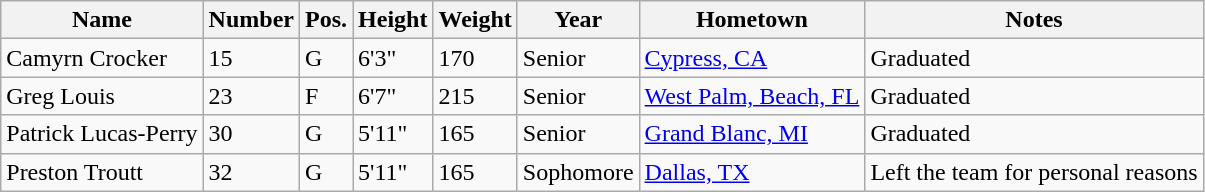<table class="wikitable sortable" border="1">
<tr>
<th>Name</th>
<th>Number</th>
<th>Pos.</th>
<th>Height</th>
<th>Weight</th>
<th>Year</th>
<th>Hometown</th>
<th class="unsortable">Notes</th>
</tr>
<tr>
<td>Camyrn Crocker</td>
<td>15</td>
<td>G</td>
<td>6'3"</td>
<td>170</td>
<td>Senior</td>
<td><a href='#'>Cypress, CA</a></td>
<td>Graduated</td>
</tr>
<tr>
<td>Greg Louis</td>
<td>23</td>
<td>F</td>
<td>6'7"</td>
<td>215</td>
<td>Senior</td>
<td><a href='#'>West Palm, Beach, FL</a></td>
<td>Graduated</td>
</tr>
<tr>
<td>Patrick Lucas-Perry</td>
<td>30</td>
<td>G</td>
<td>5'11"</td>
<td>165</td>
<td>Senior</td>
<td><a href='#'>Grand Blanc, MI</a></td>
<td>Graduated</td>
</tr>
<tr>
<td>Preston Troutt</td>
<td>32</td>
<td>G</td>
<td>5'11"</td>
<td>165</td>
<td>Sophomore</td>
<td><a href='#'>Dallas, TX</a></td>
<td>Left the team for personal reasons</td>
</tr>
</table>
